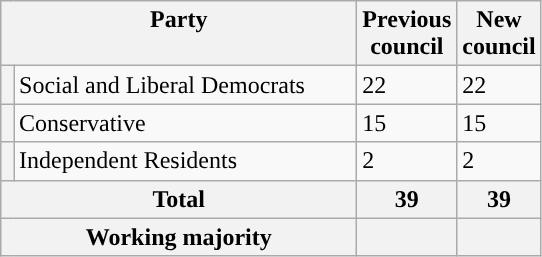<table class="wikitable">
<tr>
<th valign=top colspan="2" style="width: 230px">Party</th>
<th valign=top style="width: 30px">Previous council</th>
<th valign=top style="width: 30px">New council</th>
</tr>
<tr>
<th style="background-color: "></th>
<td>Social and Liberal Democrats</td>
<td>22</td>
<td>22</td>
</tr>
<tr>
<th style="background-color: "></th>
<td>Conservative</td>
<td>15</td>
<td>15</td>
</tr>
<tr>
<th style="background-color: "></th>
<td>Independent Residents</td>
<td>2</td>
<td>2</td>
</tr>
<tr>
<th colspan=2>Total</th>
<th style="text-align: center">39</th>
<th colspan=3>39</th>
</tr>
<tr>
<th colspan=2>Working majority</th>
<th></th>
<th></th>
</tr>
</table>
